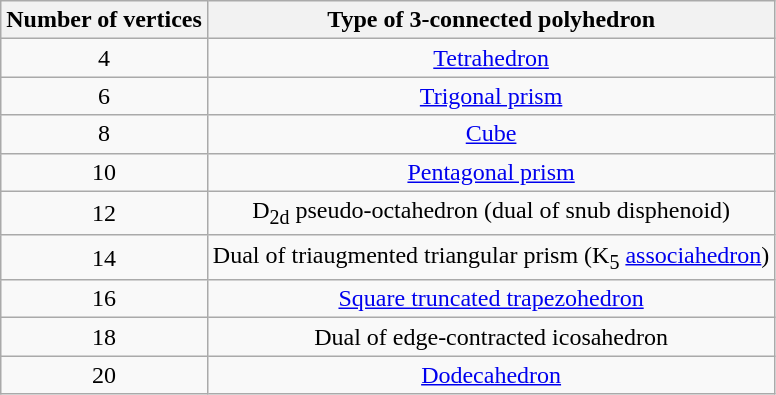<table class = "wikitable" style="text-align:center">
<tr>
<th>Number of vertices</th>
<th>Type of 3-connected polyhedron</th>
</tr>
<tr>
<td>4</td>
<td><a href='#'>Tetrahedron</a></td>
</tr>
<tr>
<td>6</td>
<td><a href='#'>Trigonal prism</a></td>
</tr>
<tr>
<td>8</td>
<td><a href='#'>Cube</a></td>
</tr>
<tr>
<td>10</td>
<td><a href='#'>Pentagonal prism</a></td>
</tr>
<tr>
<td>12</td>
<td>D<sub>2d</sub> pseudo-octahedron (dual of snub disphenoid)</td>
</tr>
<tr>
<td>14</td>
<td>Dual of triaugmented triangular prism (K<sub>5</sub> <a href='#'>associahedron</a>)</td>
</tr>
<tr>
<td>16</td>
<td><a href='#'>Square truncated trapezohedron</a></td>
</tr>
<tr>
<td>18</td>
<td>Dual of edge-contracted icosahedron</td>
</tr>
<tr>
<td>20</td>
<td><a href='#'>Dodecahedron</a></td>
</tr>
</table>
